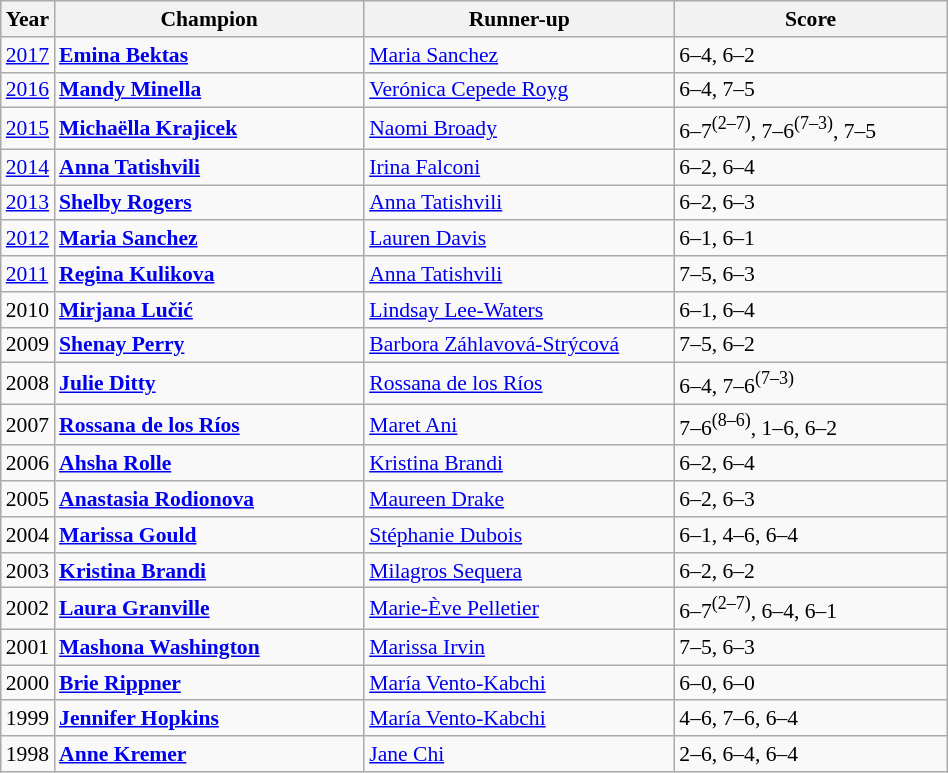<table class="wikitable" style="font-size:90%">
<tr>
<th>Year</th>
<th width="200">Champion</th>
<th width="200">Runner-up</th>
<th width="175">Score</th>
</tr>
<tr>
<td><a href='#'>2017</a></td>
<td> <strong><a href='#'>Emina Bektas</a></strong></td>
<td> <a href='#'>Maria Sanchez</a></td>
<td>6–4, 6–2</td>
</tr>
<tr>
<td><a href='#'>2016</a></td>
<td> <strong><a href='#'>Mandy Minella</a></strong></td>
<td> <a href='#'>Verónica Cepede Royg</a></td>
<td>6–4, 7–5</td>
</tr>
<tr>
<td><a href='#'>2015</a></td>
<td> <strong><a href='#'>Michaëlla Krajicek</a></strong></td>
<td> <a href='#'>Naomi Broady</a></td>
<td>6–7<sup>(2–7)</sup>, 7–6<sup>(7–3)</sup>, 7–5</td>
</tr>
<tr>
<td><a href='#'>2014</a></td>
<td> <strong><a href='#'>Anna Tatishvili</a></strong></td>
<td> <a href='#'>Irina Falconi</a></td>
<td>6–2, 6–4</td>
</tr>
<tr>
<td><a href='#'>2013</a></td>
<td> <strong><a href='#'>Shelby Rogers</a></strong></td>
<td> <a href='#'>Anna Tatishvili</a></td>
<td>6–2, 6–3</td>
</tr>
<tr>
<td><a href='#'>2012</a></td>
<td> <strong><a href='#'>Maria Sanchez</a></strong></td>
<td> <a href='#'>Lauren Davis</a></td>
<td>6–1, 6–1</td>
</tr>
<tr>
<td><a href='#'>2011</a></td>
<td> <strong><a href='#'>Regina Kulikova</a></strong></td>
<td> <a href='#'>Anna Tatishvili</a></td>
<td>7–5, 6–3</td>
</tr>
<tr>
<td>2010</td>
<td> <strong><a href='#'>Mirjana Lučić</a></strong></td>
<td> <a href='#'>Lindsay Lee-Waters</a></td>
<td>6–1, 6–4</td>
</tr>
<tr>
<td>2009</td>
<td> <strong><a href='#'>Shenay Perry</a></strong></td>
<td> <a href='#'>Barbora Záhlavová-Strýcová</a></td>
<td>7–5, 6–2</td>
</tr>
<tr>
<td>2008</td>
<td> <strong><a href='#'>Julie Ditty</a></strong></td>
<td> <a href='#'>Rossana de los Ríos</a></td>
<td>6–4, 7–6<sup>(7–3)</sup></td>
</tr>
<tr>
<td>2007</td>
<td> <strong><a href='#'>Rossana de los Ríos</a></strong></td>
<td> <a href='#'>Maret Ani</a></td>
<td>7–6<sup>(8–6)</sup>, 1–6, 6–2</td>
</tr>
<tr>
<td>2006</td>
<td> <strong><a href='#'>Ahsha Rolle</a></strong></td>
<td> <a href='#'>Kristina Brandi</a></td>
<td>6–2, 6–4</td>
</tr>
<tr>
<td>2005</td>
<td> <strong><a href='#'>Anastasia Rodionova</a></strong></td>
<td> <a href='#'>Maureen Drake</a></td>
<td>6–2, 6–3</td>
</tr>
<tr>
<td>2004</td>
<td> <strong><a href='#'>Marissa Gould</a></strong></td>
<td> <a href='#'>Stéphanie Dubois</a></td>
<td>6–1, 4–6, 6–4</td>
</tr>
<tr>
<td>2003</td>
<td> <strong><a href='#'>Kristina Brandi</a></strong></td>
<td> <a href='#'>Milagros Sequera</a></td>
<td>6–2, 6–2</td>
</tr>
<tr>
<td>2002</td>
<td> <strong><a href='#'>Laura Granville</a></strong></td>
<td> <a href='#'>Marie-Ève Pelletier</a></td>
<td>6–7<sup>(2–7)</sup>, 6–4, 6–1</td>
</tr>
<tr>
<td>2001</td>
<td> <strong><a href='#'>Mashona Washington</a></strong></td>
<td> <a href='#'>Marissa Irvin</a></td>
<td>7–5, 6–3</td>
</tr>
<tr>
<td>2000</td>
<td> <strong><a href='#'>Brie Rippner</a></strong></td>
<td> <a href='#'>María Vento-Kabchi</a></td>
<td>6–0, 6–0</td>
</tr>
<tr>
<td>1999</td>
<td> <strong><a href='#'>Jennifer Hopkins</a></strong></td>
<td> <a href='#'>María Vento-Kabchi</a></td>
<td>4–6, 7–6, 6–4</td>
</tr>
<tr>
<td>1998</td>
<td> <strong><a href='#'>Anne Kremer</a></strong></td>
<td> <a href='#'>Jane Chi</a></td>
<td>2–6, 6–4, 6–4</td>
</tr>
</table>
